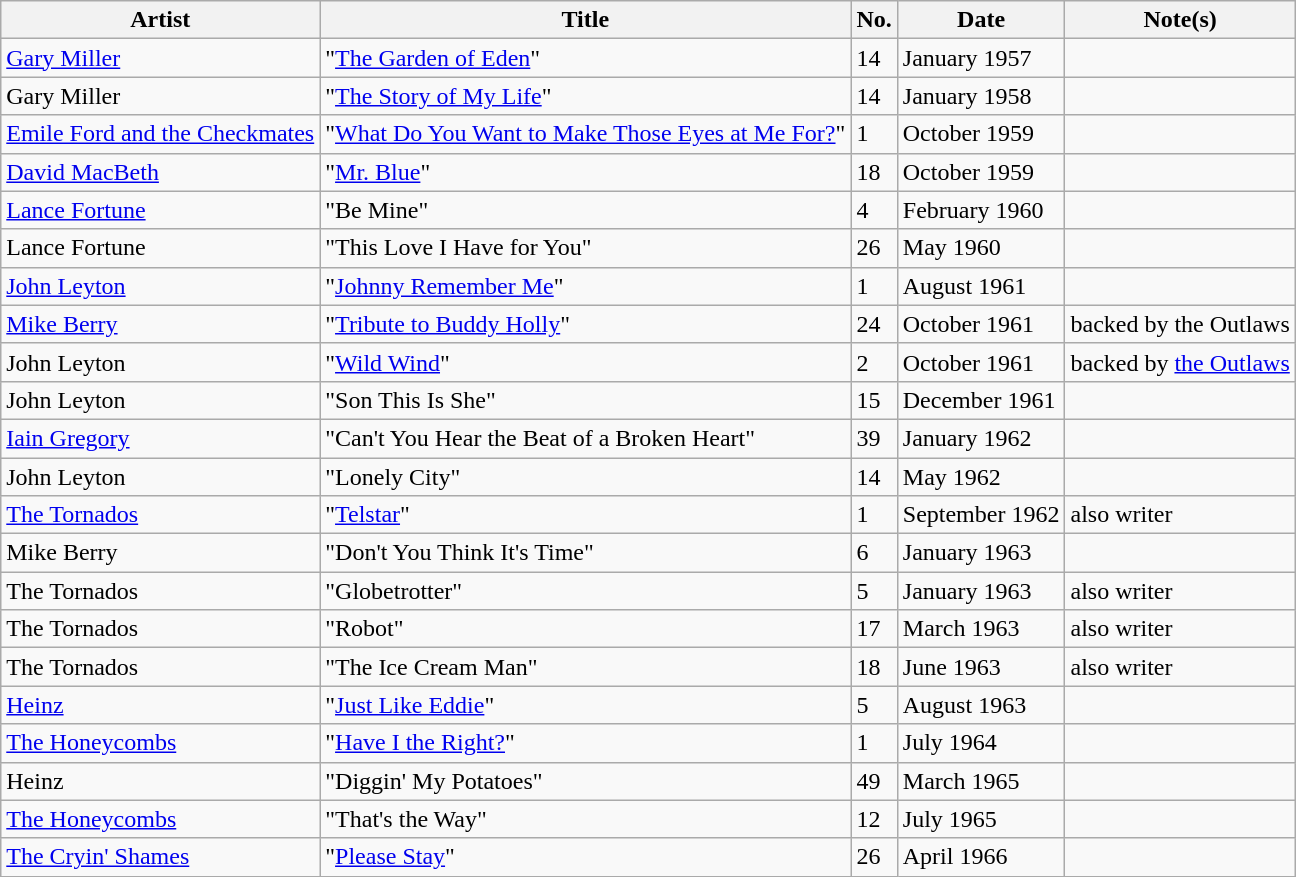<table class="wikitable sortable">
<tr>
<th>Artist</th>
<th>Title</th>
<th>No.</th>
<th>Date</th>
<th>Note(s)</th>
</tr>
<tr>
<td><a href='#'>Gary Miller</a></td>
<td>"<a href='#'>The Garden of Eden</a>"</td>
<td>14</td>
<td>January 1957</td>
<td></td>
</tr>
<tr>
<td>Gary Miller</td>
<td>"<a href='#'>The Story of My Life</a>"</td>
<td>14</td>
<td>January 1958</td>
<td></td>
</tr>
<tr>
<td><a href='#'> Emile Ford and the Checkmates</a></td>
<td>"<a href='#'>What Do You Want to Make Those Eyes at Me For?</a>"</td>
<td>1</td>
<td>October 1959</td>
<td></td>
</tr>
<tr>
<td><a href='#'>David MacBeth</a></td>
<td>"<a href='#'>Mr. Blue</a>"</td>
<td>18</td>
<td>October 1959</td>
<td></td>
</tr>
<tr>
<td><a href='#'>Lance Fortune</a></td>
<td>"Be Mine"</td>
<td>4</td>
<td>February 1960</td>
<td></td>
</tr>
<tr>
<td>Lance Fortune</td>
<td>"This Love I Have for You"</td>
<td>26</td>
<td>May 1960</td>
<td></td>
</tr>
<tr>
<td><a href='#'>John Leyton</a></td>
<td>"<a href='#'>Johnny Remember Me</a>"</td>
<td>1</td>
<td>August 1961</td>
<td></td>
</tr>
<tr>
<td><a href='#'>Mike Berry</a></td>
<td>"<a href='#'>Tribute to Buddy Holly</a>"</td>
<td>24</td>
<td>October 1961</td>
<td>backed by the Outlaws</td>
</tr>
<tr>
<td>John Leyton</td>
<td>"<a href='#'>Wild Wind</a>"</td>
<td>2</td>
<td>October 1961</td>
<td>backed by <a href='#'>the Outlaws</a></td>
</tr>
<tr>
<td>John Leyton</td>
<td>"Son This Is She"</td>
<td>15</td>
<td>December 1961</td>
<td></td>
</tr>
<tr>
<td><a href='#'>Iain Gregory</a></td>
<td>"Can't You Hear the Beat of a Broken Heart"</td>
<td>39</td>
<td>January 1962</td>
</tr>
<tr>
<td>John Leyton</td>
<td>"Lonely City"</td>
<td>14</td>
<td>May 1962</td>
<td></td>
</tr>
<tr>
<td><a href='#'>The Tornados</a></td>
<td>"<a href='#'>Telstar</a>"</td>
<td>1</td>
<td>September 1962</td>
<td>also writer</td>
</tr>
<tr>
<td>Mike Berry</td>
<td>"Don't You Think It's Time"</td>
<td>6</td>
<td>January 1963</td>
<td></td>
</tr>
<tr>
<td>The Tornados</td>
<td>"Globetrotter"</td>
<td>5</td>
<td>January 1963</td>
<td>also writer</td>
</tr>
<tr>
<td>The Tornados</td>
<td>"Robot"</td>
<td>17</td>
<td>March 1963</td>
<td>also writer</td>
</tr>
<tr>
<td>The Tornados</td>
<td>"The Ice Cream Man"</td>
<td>18</td>
<td>June 1963</td>
<td>also writer</td>
</tr>
<tr>
<td><a href='#'>Heinz</a></td>
<td>"<a href='#'>Just Like Eddie</a>"</td>
<td>5</td>
<td>August 1963</td>
<td></td>
</tr>
<tr>
<td><a href='#'>The Honeycombs</a></td>
<td>"<a href='#'>Have I the Right?</a>"</td>
<td>1</td>
<td>July 1964</td>
<td></td>
</tr>
<tr>
<td>Heinz</td>
<td>"Diggin' My Potatoes"</td>
<td>49</td>
<td>March 1965</td>
<td></td>
</tr>
<tr>
<td><a href='#'>The Honeycombs</a></td>
<td>"That's the Way"</td>
<td>12</td>
<td>July 1965</td>
<td></td>
</tr>
<tr>
<td><a href='#'>The Cryin' Shames</a></td>
<td>"<a href='#'>Please Stay</a>"</td>
<td>26</td>
<td>April 1966</td>
<td></td>
</tr>
</table>
